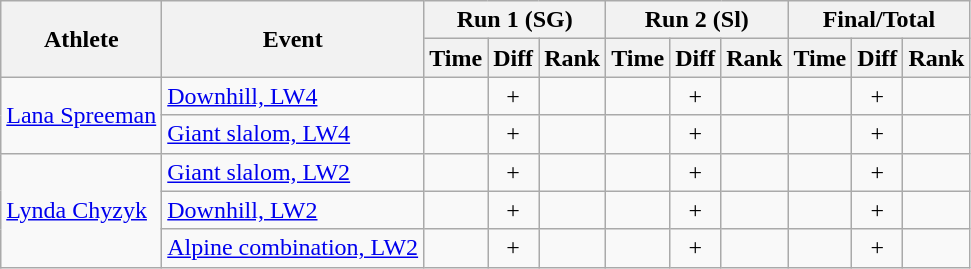<table class="wikitable" style="font-size:100%">
<tr>
<th rowspan="2">Athlete</th>
<th rowspan="2">Event</th>
<th colspan="3">Run 1 (SG)</th>
<th colspan="3">Run 2 (Sl)</th>
<th colspan="3">Final/Total</th>
</tr>
<tr>
<th>Time</th>
<th>Diff</th>
<th>Rank</th>
<th>Time</th>
<th>Diff</th>
<th>Rank</th>
<th>Time</th>
<th>Diff</th>
<th>Rank</th>
</tr>
<tr>
<td rowspan=2><a href='#'>Lana Spreeman</a></td>
<td><a href='#'>Downhill, LW4</a></td>
<td align="center"></td>
<td align="center">+</td>
<td align="center"></td>
<td align="center"></td>
<td align="center">+</td>
<td align="center"></td>
<td align="center"></td>
<td align="center">+</td>
<td align="center"></td>
</tr>
<tr>
<td><a href='#'>Giant slalom, LW4</a></td>
<td align="center"></td>
<td align="center">+</td>
<td align="center"></td>
<td align="center"></td>
<td align="center">+</td>
<td align="center"></td>
<td align="center"></td>
<td align="center">+</td>
<td align="center"></td>
</tr>
<tr>
<td rowspan=3><a href='#'>Lynda Chyzyk</a></td>
<td><a href='#'>Giant slalom, LW2</a></td>
<td align="center"></td>
<td align="center">+</td>
<td align="center"></td>
<td align="center"></td>
<td align="center">+</td>
<td align="center"></td>
<td align="center"></td>
<td align="center">+</td>
<td align="center"></td>
</tr>
<tr>
<td><a href='#'>Downhill, LW2</a></td>
<td align="center"></td>
<td align="center">+</td>
<td align="center"></td>
<td align="center"></td>
<td align="center">+</td>
<td align="center"></td>
<td align="center"></td>
<td align="center">+</td>
<td align="center"></td>
</tr>
<tr>
<td><a href='#'>Alpine combination, LW2</a></td>
<td align="center"></td>
<td align="center">+</td>
<td align="center"></td>
<td align="center"></td>
<td align="center">+</td>
<td align="center"></td>
<td align="center"></td>
<td align="center">+</td>
<td align="center"></td>
</tr>
</table>
